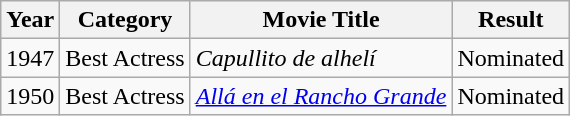<table class="wikitable">
<tr>
<th><strong>Year</strong></th>
<th><strong>Category</strong></th>
<th><strong>Movie Title</strong></th>
<th><strong>Result</strong></th>
</tr>
<tr>
<td>1947</td>
<td>Best Actress</td>
<td><em>Capullito de alhelí</em></td>
<td>Nominated</td>
</tr>
<tr>
<td>1950</td>
<td>Best Actress</td>
<td><em><a href='#'>Allá en el Rancho Grande</a></em></td>
<td>Nominated</td>
</tr>
</table>
